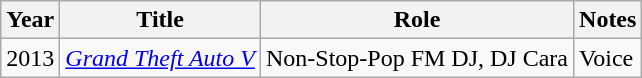<table class="wikitable">
<tr>
<th>Year</th>
<th>Title</th>
<th>Role</th>
<th class="unsortable">Notes</th>
</tr>
<tr>
<td>2013</td>
<td><em><a href='#'>Grand Theft Auto V</a></em></td>
<td>Non-Stop-Pop FM DJ, DJ Cara</td>
<td>Voice</td>
</tr>
</table>
